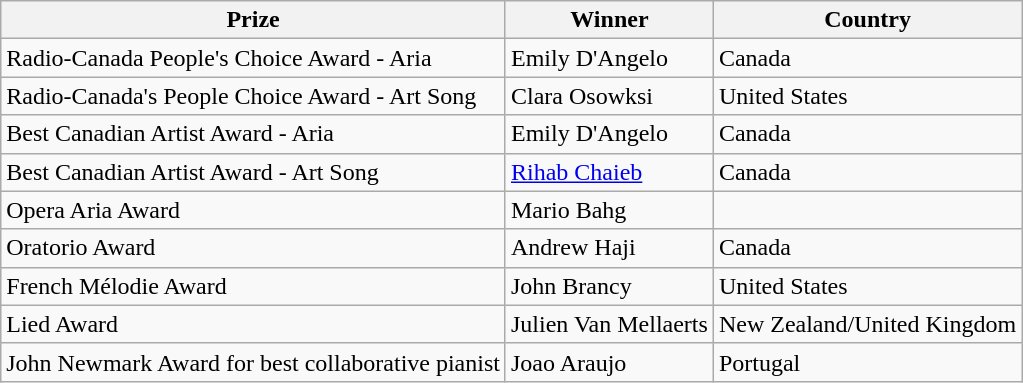<table class="wikitable">
<tr>
<th>Prize</th>
<th>Winner</th>
<th>Country</th>
</tr>
<tr>
<td>Radio-Canada People's Choice Award - Aria</td>
<td>Emily D'Angelo</td>
<td> Canada</td>
</tr>
<tr>
<td>Radio-Canada's People Choice Award - Art Song</td>
<td>Clara Osowksi</td>
<td> United States</td>
</tr>
<tr>
<td>Best Canadian Artist Award - Aria</td>
<td>Emily D'Angelo</td>
<td> Canada</td>
</tr>
<tr>
<td>Best Canadian Artist Award - Art Song</td>
<td><a href='#'>Rihab Chaieb</a></td>
<td> Canada</td>
</tr>
<tr>
<td>Opera Aria Award</td>
<td>Mario Bahg</td>
<td></td>
</tr>
<tr>
<td>Oratorio Award</td>
<td>Andrew Haji</td>
<td> Canada</td>
</tr>
<tr>
<td>French Mélodie Award</td>
<td>John Brancy</td>
<td> United States</td>
</tr>
<tr>
<td>Lied Award</td>
<td>Julien Van Mellaerts</td>
<td>New Zealand/United Kingdom</td>
</tr>
<tr>
<td>John Newmark Award for best collaborative pianist</td>
<td>Joao Araujo</td>
<td>Portugal</td>
</tr>
</table>
